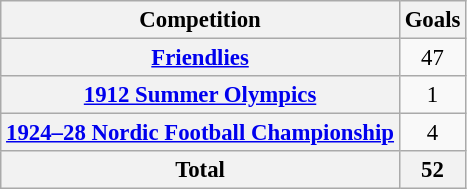<table class="wikitable plainrowheaders sortable" style="text-align:center; font-size:95%">
<tr>
<th scope="col">Competition</th>
<th scope="col">Goals</th>
</tr>
<tr>
<th scope="row"><a href='#'>Friendlies</a></th>
<td>47</td>
</tr>
<tr>
<th scope="row"><a href='#'>1912 Summer Olympics</a></th>
<td>1</td>
</tr>
<tr>
<th scope="row"><a href='#'>1924–28 Nordic Football Championship</a></th>
<td>4</td>
</tr>
<tr>
<th>Total</th>
<th>52</th>
</tr>
</table>
